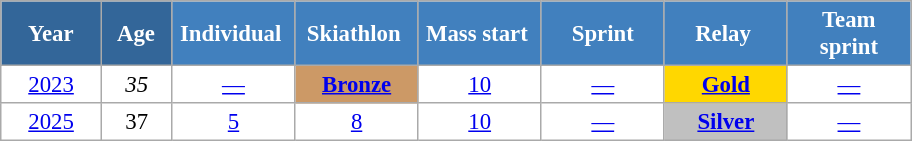<table class="wikitable" style="font-size:95%; text-align:center; border:grey solid 1px; border-collapse:collapse; background:#ffffff;">
<tr>
<th style="background-color:#369; color:white; width:60px;"> Year </th>
<th style="background-color:#369; color:white; width:40px;"> Age </th>
<th style="background-color:#4180be; color:white; width:75px;">Individual </th>
<th style="background-color:#4180be; color:white; width:75px;">Skiathlon </th>
<th style="background-color:#4180be; color:white; width:75px;">Mass start </th>
<th style="background-color:#4180be; color:white; width:75px;"> Sprint </th>
<th style="background-color:#4180be; color:white; width:75px;">Relay </th>
<th style="background-color:#4180be; color:white; width:75px;"> Team <br> sprint </th>
</tr>
<tr>
<td><a href='#'>2023</a></td>
<td><em>35</em></td>
<td><a href='#'>—</a></td>
<td style="background:#c96;"><a href='#'><strong>Bronze</strong></a></td>
<td><a href='#'>10</a></td>
<td><a href='#'>—</a></td>
<td style="background-color: gold;"><a href='#'><strong>Gold</strong></a></td>
<td><a href='#'>—</a></td>
</tr>
<tr>
<td><a href='#'>2025</a></td>
<td>37</td>
<td><a href='#'>5</a></td>
<td><a href='#'>8</a></td>
<td><a href='#'>10</a></td>
<td><a href='#'>—</a></td>
<td style="background-color: silver;"><a href='#'><strong>Silver</strong></a></td>
<td><a href='#'>—</a></td>
</tr>
</table>
